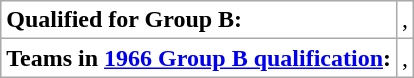<table class="wikitable">
<tr bgcolor="#FFFFFF" align="left">
<td><strong>Qualified for Group B:</strong></td>
<td>,<br></td>
</tr>
<tr bgcolor="#FFFFFF" align="left">
<td><strong>Teams in <a href='#'>1966 Group B qualification</a>:</strong></td>
<td>,<br></td>
</tr>
</table>
